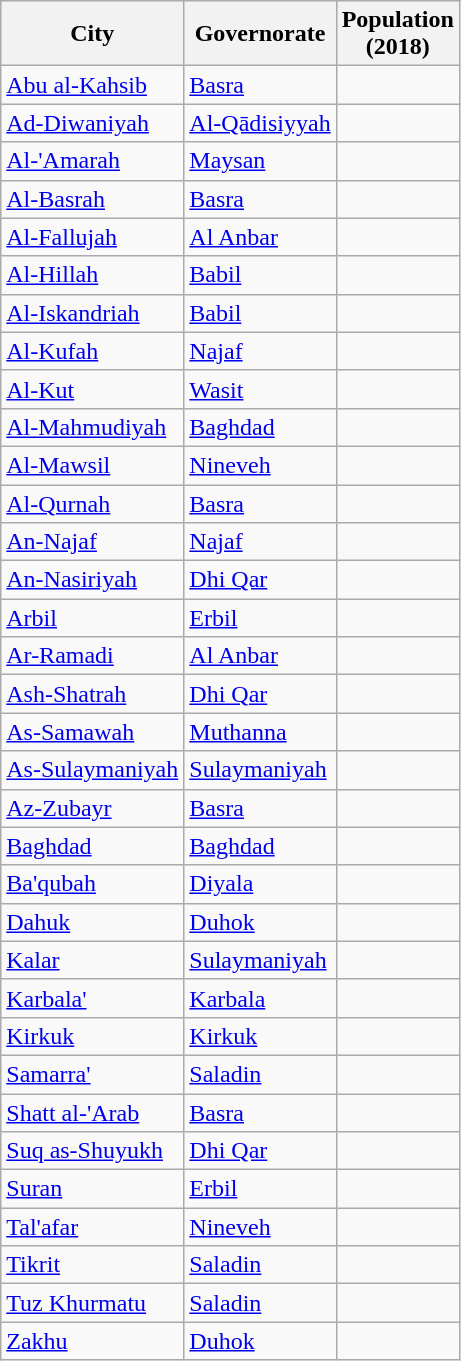<table class="wikitable sortable sticky-header col3right">
<tr>
<th>City</th>
<th>Governorate</th>
<th>Population<br>(2018)</th>
</tr>
<tr>
<td><a href='#'>Abu al-Kahsib</a></td>
<td><a href='#'>Basra</a></td>
<td></td>
</tr>
<tr>
<td><a href='#'>Ad-Diwaniyah</a></td>
<td><a href='#'>Al-Qādisiyyah</a></td>
<td></td>
</tr>
<tr>
<td><a href='#'>Al-'Amarah</a></td>
<td><a href='#'>Maysan</a></td>
<td></td>
</tr>
<tr>
<td><a href='#'>Al-Basrah</a></td>
<td><a href='#'>Basra</a></td>
<td></td>
</tr>
<tr>
<td><a href='#'>Al-Fallujah</a></td>
<td><a href='#'>Al Anbar</a></td>
<td></td>
</tr>
<tr>
<td><a href='#'>Al-Hillah</a></td>
<td><a href='#'>Babil</a></td>
<td></td>
</tr>
<tr>
<td><a href='#'>Al-Iskandriah</a></td>
<td><a href='#'>Babil</a></td>
<td></td>
</tr>
<tr>
<td><a href='#'>Al-Kufah</a></td>
<td><a href='#'>Najaf</a></td>
<td></td>
</tr>
<tr>
<td><a href='#'>Al-Kut</a></td>
<td><a href='#'>Wasit</a></td>
<td></td>
</tr>
<tr>
<td><a href='#'>Al-Mahmudiyah</a></td>
<td><a href='#'>Baghdad</a></td>
<td></td>
</tr>
<tr>
<td><a href='#'>Al-Mawsil</a></td>
<td><a href='#'>Nineveh</a></td>
<td></td>
</tr>
<tr>
<td><a href='#'>Al-Qurnah</a></td>
<td><a href='#'>Basra</a></td>
<td></td>
</tr>
<tr>
<td><a href='#'>An-Najaf</a></td>
<td><a href='#'>Najaf</a></td>
<td></td>
</tr>
<tr>
<td><a href='#'>An-Nasiriyah</a></td>
<td><a href='#'>Dhi Qar</a></td>
<td></td>
</tr>
<tr>
<td><a href='#'>Arbil</a></td>
<td><a href='#'>Erbil</a></td>
<td></td>
</tr>
<tr>
<td><a href='#'>Ar-Ramadi</a></td>
<td><a href='#'>Al Anbar</a></td>
<td></td>
</tr>
<tr>
<td><a href='#'>Ash-Shatrah</a></td>
<td><a href='#'>Dhi Qar</a></td>
<td></td>
</tr>
<tr>
<td><a href='#'>As-Samawah</a></td>
<td><a href='#'>Muthanna</a></td>
<td></td>
</tr>
<tr>
<td><a href='#'>As-Sulaymaniyah</a></td>
<td><a href='#'>Sulaymaniyah</a></td>
<td></td>
</tr>
<tr>
<td><a href='#'>Az-Zubayr</a></td>
<td><a href='#'>Basra</a></td>
<td></td>
</tr>
<tr>
<td><a href='#'>Baghdad</a></td>
<td><a href='#'>Baghdad</a></td>
<td></td>
</tr>
<tr>
<td><a href='#'>Ba'qubah</a></td>
<td><a href='#'>Diyala</a></td>
<td></td>
</tr>
<tr>
<td><a href='#'>Dahuk</a></td>
<td><a href='#'>Duhok</a></td>
<td></td>
</tr>
<tr>
<td><a href='#'>Kalar</a></td>
<td><a href='#'>Sulaymaniyah</a></td>
<td></td>
</tr>
<tr>
<td><a href='#'>Karbala'</a></td>
<td><a href='#'>Karbala</a></td>
<td></td>
</tr>
<tr>
<td><a href='#'>Kirkuk</a></td>
<td><a href='#'>Kirkuk</a></td>
<td></td>
</tr>
<tr>
<td><a href='#'>Samarra'</a></td>
<td><a href='#'>Saladin</a></td>
<td></td>
</tr>
<tr>
<td><a href='#'>Shatt al-'Arab</a></td>
<td><a href='#'>Basra</a></td>
<td></td>
</tr>
<tr>
<td><a href='#'>Suq as-Shuyukh</a></td>
<td><a href='#'>Dhi Qar</a></td>
<td></td>
</tr>
<tr>
<td><a href='#'>Suran</a></td>
<td><a href='#'>Erbil</a></td>
<td></td>
</tr>
<tr>
<td><a href='#'>Tal'afar</a></td>
<td><a href='#'>Nineveh</a></td>
<td></td>
</tr>
<tr>
<td><a href='#'>Tikrit</a></td>
<td><a href='#'>Saladin</a></td>
<td></td>
</tr>
<tr>
<td><a href='#'>Tuz Khurmatu</a></td>
<td><a href='#'>Saladin</a></td>
<td></td>
</tr>
<tr>
<td><a href='#'>Zakhu</a></td>
<td><a href='#'>Duhok</a></td>
<td></td>
</tr>
</table>
